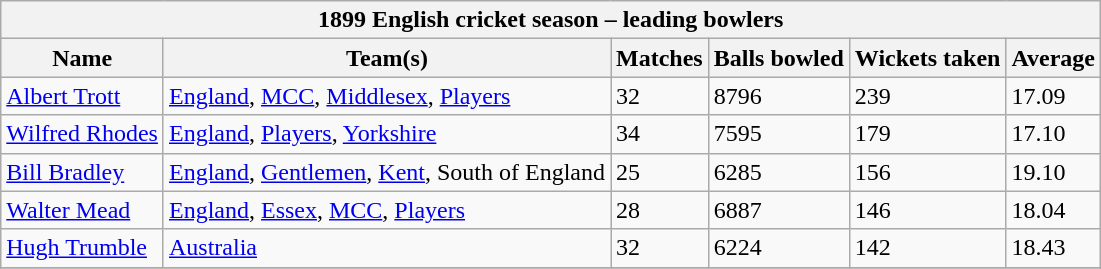<table class="wikitable">
<tr>
<th bgcolor="#efefef" colspan="6">1899 English cricket season – leading bowlers</th>
</tr>
<tr bgcolor="#efefef">
<th>Name</th>
<th>Team(s)</th>
<th>Matches</th>
<th>Balls bowled</th>
<th>Wickets taken</th>
<th>Average</th>
</tr>
<tr>
<td><a href='#'>Albert Trott</a></td>
<td><a href='#'>England</a>, <a href='#'>MCC</a>, <a href='#'>Middlesex</a>, <a href='#'>Players</a></td>
<td>32</td>
<td>8796</td>
<td>239</td>
<td>17.09</td>
</tr>
<tr>
<td><a href='#'>Wilfred Rhodes</a></td>
<td><a href='#'>England</a>, <a href='#'>Players</a>, <a href='#'>Yorkshire</a></td>
<td>34</td>
<td>7595</td>
<td>179</td>
<td>17.10</td>
</tr>
<tr>
<td><a href='#'>Bill Bradley</a></td>
<td><a href='#'>England</a>, <a href='#'>Gentlemen</a>, <a href='#'>Kent</a>, South of England</td>
<td>25</td>
<td>6285</td>
<td>156</td>
<td>19.10</td>
</tr>
<tr>
<td><a href='#'>Walter Mead</a></td>
<td><a href='#'>England</a>, <a href='#'>Essex</a>, <a href='#'>MCC</a>, <a href='#'>Players</a></td>
<td>28</td>
<td>6887</td>
<td>146</td>
<td>18.04</td>
</tr>
<tr>
<td><a href='#'>Hugh Trumble</a></td>
<td><a href='#'>Australia</a></td>
<td>32</td>
<td>6224</td>
<td>142</td>
<td>18.43</td>
</tr>
<tr>
</tr>
</table>
